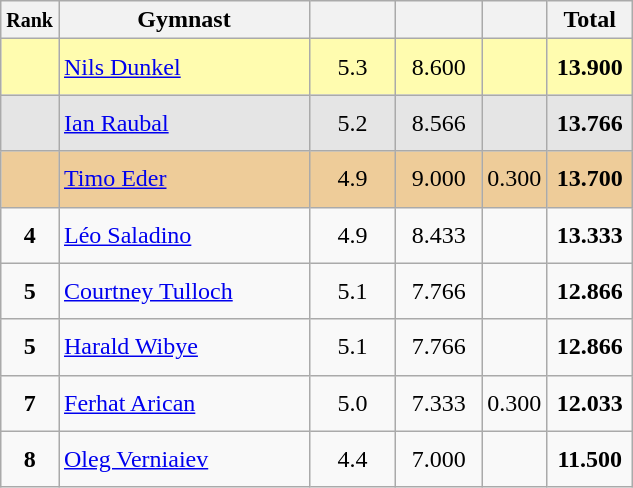<table style="text-align:center;" class="wikitable sortable">
<tr>
<th scope="col" style="width:15px;"><small>Rank</small></th>
<th scope="col" style="width:160px;">Gymnast</th>
<th scope="col" style="width:50px;"><small></small></th>
<th scope="col" style="width:50px;"><small></small></th>
<th scope="col" style="width:20px;"><small></small></th>
<th scope="col" style="width:50px;">Total</th>
</tr>
<tr style="background:#fffcaf;">
<td scope="row" style="text-align:center"><strong></strong></td>
<td style="height:30px; text-align:left;"> <a href='#'>Nils Dunkel</a></td>
<td>5.3</td>
<td>8.600</td>
<td></td>
<td><strong>13.900</strong></td>
</tr>
<tr style="background:#e5e5e5;">
<td scope="row" style="text-align:center"><strong></strong></td>
<td style="height:30px; text-align:left;"> <a href='#'>Ian Raubal</a></td>
<td>5.2</td>
<td>8.566</td>
<td></td>
<td><strong>13.766</strong></td>
</tr>
<tr style="background:#ec9;">
<td scope="row" style="text-align:center"><strong></strong></td>
<td style="height:30px; text-align:left;"> <a href='#'>Timo Eder</a></td>
<td>4.9</td>
<td>9.000</td>
<td>0.300</td>
<td><strong>13.700</strong></td>
</tr>
<tr>
<td scope="row" style="text-align:center"><strong>4</strong></td>
<td style="height:30px; text-align:left;"> <a href='#'>Léo Saladino</a></td>
<td>4.9</td>
<td>8.433</td>
<td></td>
<td><strong>13.333</strong></td>
</tr>
<tr>
<td scope="row" style="text-align:center"><strong>5</strong></td>
<td style="height:30px; text-align:left;"> <a href='#'>Courtney Tulloch</a></td>
<td>5.1</td>
<td>7.766</td>
<td></td>
<td><strong>12.866</strong></td>
</tr>
<tr>
<td scope="row" style="text-align:center"><strong>5</strong></td>
<td style="height:30px; text-align:left;"> <a href='#'>Harald Wibye</a></td>
<td>5.1</td>
<td>7.766</td>
<td></td>
<td><strong>12.866</strong></td>
</tr>
<tr>
<td scope="row" style="text-align:center"><strong>7</strong></td>
<td style="height:30px; text-align:left;"> <a href='#'>Ferhat Arican</a></td>
<td>5.0</td>
<td>7.333</td>
<td>0.300</td>
<td><strong>12.033</strong></td>
</tr>
<tr>
<td scope="row" style="text-align:center"><strong>8</strong></td>
<td style="height:30px; text-align:left;"> <a href='#'>Oleg Verniaiev</a></td>
<td>4.4</td>
<td>7.000</td>
<td></td>
<td><strong>11.500</strong></td>
</tr>
</table>
